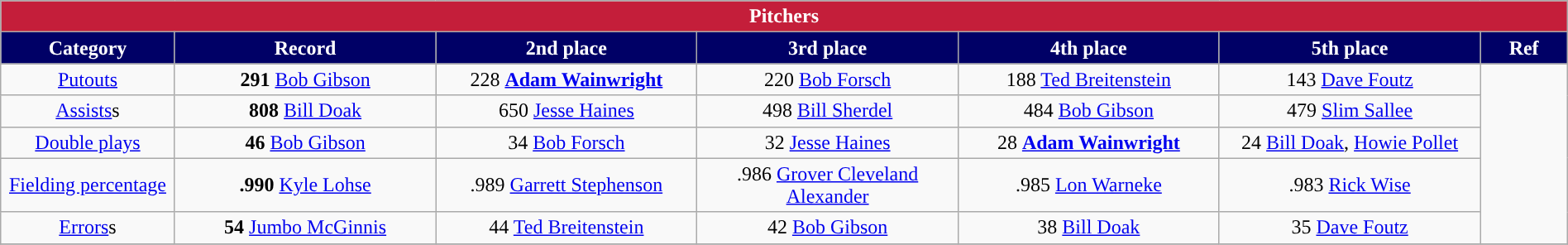<table class="wikitable" style="text-align:center; width:100%">
<tr>
<th colspan=7 style="background:#C41E3A;color:#FFFFFF;">Pitchers</th>
</tr>
<tr>
<th scope="col" width=10% style="background:#000066;color:#FFFFFF;">Category</th>
<th scope="col" width=15% style="background:#000066;color:#FFFFFF;">Record</th>
<th scope="col" width=15% style="background:#000066;color:#FFFFFF;">2nd place</th>
<th scope="col" width=15% style="background:#000066;color:#FFFFFF;">3rd place</th>
<th scope="col" width=15% style="background:#000066;color:#FFFFFF;">4th place</th>
<th scope="col" width=15% style="background:#000066;color:#FFFFFF;">5th place</th>
<th scope="col" width=5% style="background:#000066;color:#FFFFFF;">Ref</th>
</tr>
<tr>
<td><a href='#'>Putouts</a></td>
<td><strong>291</strong> <a href='#'>Bob Gibson</a></td>
<td>228 <strong><a href='#'>Adam Wainwright</a></strong></td>
<td>220 <a href='#'>Bob Forsch</a></td>
<td>188 <a href='#'>Ted Breitenstein</a></td>
<td>143 <a href='#'>Dave Foutz</a></td>
<td rowspan="5" style="text-align: center;"></td>
</tr>
<tr>
<td><a href='#'>Assists</a>s</td>
<td><strong>808</strong> <a href='#'>Bill Doak</a></td>
<td>650 <a href='#'>Jesse Haines</a></td>
<td>498 <a href='#'>Bill Sherdel</a></td>
<td>484 <a href='#'>Bob Gibson</a></td>
<td>479 <a href='#'>Slim Sallee</a></td>
</tr>
<tr>
<td><a href='#'>Double plays</a></td>
<td><strong>46</strong> <a href='#'>Bob Gibson</a></td>
<td>34 <a href='#'>Bob Forsch</a></td>
<td>32 <a href='#'>Jesse Haines</a></td>
<td>28 <strong><a href='#'>Adam Wainwright</a></strong></td>
<td>24 <a href='#'>Bill Doak</a>, <a href='#'>Howie Pollet</a></td>
</tr>
<tr>
<td><a href='#'>Fielding percentage</a></td>
<td><strong>.990</strong> <a href='#'>Kyle Lohse</a></td>
<td>.989 <a href='#'>Garrett Stephenson</a></td>
<td>.986 <a href='#'>Grover Cleveland Alexander</a></td>
<td>.985 <a href='#'>Lon Warneke</a></td>
<td>.983 <a href='#'>Rick Wise</a></td>
</tr>
<tr>
<td><a href='#'>Errors</a>s</td>
<td><strong>54</strong> <a href='#'>Jumbo McGinnis</a></td>
<td>44 <a href='#'>Ted Breitenstein</a></td>
<td>42 <a href='#'>Bob Gibson</a></td>
<td>38 <a href='#'>Bill Doak</a></td>
<td>35 <a href='#'>Dave Foutz</a></td>
</tr>
<tr>
</tr>
</table>
